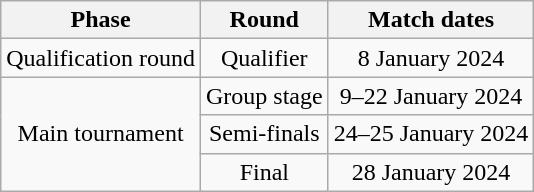<table class="wikitable" style="text-align:center">
<tr>
<th>Phase</th>
<th>Round</th>
<th>Match dates</th>
</tr>
<tr>
<td>Qualification round</td>
<td>Qualifier</td>
<td>8 January 2024</td>
</tr>
<tr>
<td rowspan="3">Main tournament</td>
<td>Group stage</td>
<td>9–22 January 2024</td>
</tr>
<tr>
<td>Semi-finals</td>
<td>24–25 January 2024</td>
</tr>
<tr>
<td>Final</td>
<td>28 January 2024</td>
</tr>
</table>
